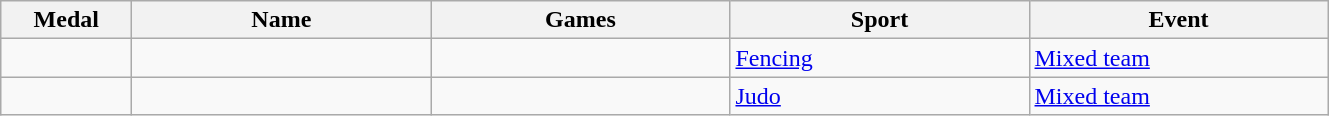<table class="wikitable sortable">
<tr>
<th style="width:5em">Medal</th>
<th style="width:12em">Name</th>
<th style="width:12em">Games</th>
<th style="width:12em">Sport</th>
<th style="width:12em">Event</th>
</tr>
<tr>
<td></td>
<td></td>
<td></td>
<td> <a href='#'>Fencing</a></td>
<td><a href='#'>Mixed team</a></td>
</tr>
<tr>
<td></td>
<td></td>
<td></td>
<td> <a href='#'>Judo</a></td>
<td><a href='#'>Mixed team</a></td>
</tr>
</table>
